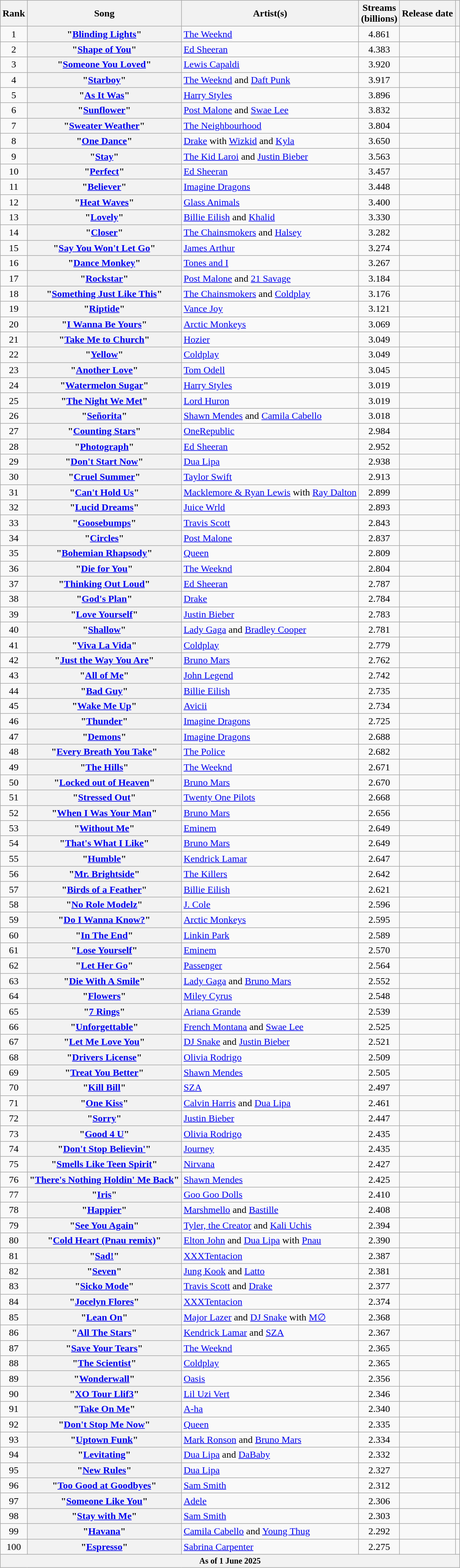<table class="wikitable sortable plainrowheaders">
<tr>
<th>Rank</th>
<th>Song</th>
<th>Artist(s)</th>
<th>Streams<br>(billions)</th>
<th>Release date</th>
<th class="unsortable"></th>
</tr>
<tr>
<td style="text-align:center;">1</td>
<th scope="row">"<a href='#'>Blinding Lights</a>"</th>
<td style="text-align:left;"><a href='#'>The Weeknd</a></td>
<td style="text-align:center;">4.861</td>
<td style="text-align:right;"></td>
<td style="text-align:center;"></td>
</tr>
<tr>
<td style="text-align:center;">2</td>
<th scope="row">"<a href='#'>Shape of You</a>"</th>
<td style="text-align:left;"><a href='#'>Ed Sheeran</a></td>
<td style="text-align:center;">4.383</td>
<td style="text-align:right;"></td>
<td style="text-align:center"></td>
</tr>
<tr>
<td style="text-align:center;">3</td>
<th scope="row">"<a href='#'>Someone You Loved</a>"</th>
<td style="text-align:left;"><a href='#'>Lewis Capaldi</a></td>
<td style="text-align:center;">3.920</td>
<td style="text-align:right;"></td>
<td style="text-align:center;"></td>
</tr>
<tr>
<td style="text-align:center;">4</td>
<th scope="row">"<a href='#'>Starboy</a>"</th>
<td style="text-align:left;"><a href='#'>The Weeknd</a> and <a href='#'>Daft Punk</a></td>
<td style="text-align:center;">3.917</td>
<td style="text-align:right;"></td>
<td style="text-align:center;"></td>
</tr>
<tr>
<td style="text-align:center;">5</td>
<th scope="row">"<a href='#'>As It Was</a>"</th>
<td><a href='#'>Harry Styles</a></td>
<td style="text-align:center;">3.896</td>
<td style="text-align:right;"></td>
<td style="text-align:center;"></td>
</tr>
<tr>
<td style="text-align:center;">6</td>
<th scope="row">"<a href='#'>Sunflower</a>"</th>
<td><a href='#'>Post Malone</a> and <a href='#'>Swae Lee</a></td>
<td style="text-align:center;">3.832</td>
<td style="text-align:right;"></td>
<td style="text-align:center;"></td>
</tr>
<tr>
<td style="text-align:center;">7</td>
<th scope="row">"<a href='#'>Sweater Weather</a>"</th>
<td><a href='#'>The Neighbourhood</a></td>
<td style="text-align:center;">3.804</td>
<td style="text-align:right;"></td>
<td style="text-align:center;"></td>
</tr>
<tr>
<td style="text-align:center;">8</td>
<th scope="row">"<a href='#'>One Dance</a>"</th>
<td style="text-align:left;"><a href='#'>Drake</a> with <a href='#'>Wizkid</a> and <a href='#'>Kyla</a></td>
<td style="text-align:center;">3.650</td>
<td style="text-align:right;"></td>
<td style="text-align:center;"></td>
</tr>
<tr>
<td style="text-align:center;">9</td>
<th scope="row">"<a href='#'>Stay</a>"</th>
<td><a href='#'>The Kid Laroi</a> and <a href='#'>Justin Bieber</a></td>
<td style="text-align:center;">3.563</td>
<td style="text-align:right;"></td>
<td style="text-align:center;"></td>
</tr>
<tr>
<td style="text-align:center;">10</td>
<th scope="row">"<a href='#'>Perfect</a>"</th>
<td><a href='#'>Ed Sheeran</a></td>
<td style="text-align:center;">3.457</td>
<td style="text-align:right;"></td>
<td style="text-align:center;"></td>
</tr>
<tr>
<td style="text-align:center;">11</td>
<th scope="row">"<a href='#'>Believer</a>"</th>
<td><a href='#'>Imagine Dragons</a></td>
<td style="text-align:center;">3.448</td>
<td style="text-align:right;"></td>
<td style="text-align:center;"></td>
</tr>
<tr>
<td style="text-align:center;">12</td>
<th scope="row">"<a href='#'>Heat Waves</a>"</th>
<td><a href='#'>Glass Animals</a></td>
<td style="text-align:center;">3.400</td>
<td style="text-align:right;"></td>
<td style="text-align:center;"></td>
</tr>
<tr>
<td style="text-align:center;">13</td>
<th scope="row">"<a href='#'>Lovely</a>"</th>
<td><a href='#'>Billie Eilish</a> and <a href='#'>Khalid</a></td>
<td style="text-align:center;">3.330</td>
<td style="text-align:right;"></td>
<td style="text-align:center;"></td>
</tr>
<tr>
<td style="text-align:center;">14</td>
<th scope="row">"<a href='#'>Closer</a>"</th>
<td><a href='#'>The Chainsmokers</a> and <a href='#'>Halsey</a></td>
<td style="text-align:center;">3.282</td>
<td style="text-align:right;"></td>
<td style="text-align:center;"></td>
</tr>
<tr>
<td style="text-align:center;">15</td>
<th scope="row">"<a href='#'>Say You Won't Let Go</a>"</th>
<td style="text-align:left;"><a href='#'>James Arthur</a></td>
<td style="text-align:center;">3.274</td>
<td style="text-align:right;"></td>
<td style="text-align:center;"></td>
</tr>
<tr>
<td style="text-align:center;">16</td>
<th scope="row">"<a href='#'>Dance Monkey</a>"</th>
<td><a href='#'>Tones and I</a></td>
<td style="text-align:center;">3.267</td>
<td style="text-align:right;"></td>
<td style="text-align:center;"></td>
</tr>
<tr>
<td style="text-align:center;">17</td>
<th scope="row">"<a href='#'>Rockstar</a>"</th>
<td><a href='#'>Post Malone</a> and <a href='#'>21 Savage</a></td>
<td style="text-align:center;">3.184</td>
<td style="text-align:right;"></td>
<td style="text-align:center;"></td>
</tr>
<tr>
<td style="text-align:center;">18</td>
<th scope="row">"<a href='#'>Something Just Like This</a>"</th>
<td><a href='#'>The Chainsmokers</a> and <a href='#'>Coldplay</a></td>
<td style="text-align:center;">3.176</td>
<td style="text-align:right;"></td>
<td style="text-align:center;"></td>
</tr>
<tr>
<td style="text-align:center;">19</td>
<th scope="row">"<a href='#'>Riptide</a>"</th>
<td><a href='#'>Vance Joy</a></td>
<td style="text-align:center;">3.121</td>
<td style="text-align:right;"></td>
<td style="text-align:center;"></td>
</tr>
<tr>
<td style="text-align:center;">20</td>
<th scope="row">"<a href='#'>I Wanna Be Yours</a>"</th>
<td><a href='#'>Arctic Monkeys</a></td>
<td style="text-align:center;">3.069</td>
<td style="text-align:right;"></td>
<td style="text-align:center;"></td>
</tr>
<tr>
<td style="text-align:center;">21</td>
<th scope="row">"<a href='#'>Take Me to Church</a>"</th>
<td><a href='#'>Hozier</a></td>
<td style="text-align:center;">3.049</td>
<td style="text-align:right;"></td>
<td style="text-align:center;"></td>
</tr>
<tr>
<td style="text-align:center;">22</td>
<th scope="row">"<a href='#'>Yellow</a>"</th>
<td><a href='#'>Coldplay</a></td>
<td style="text-align:center;">3.049</td>
<td style="text-align:right;"></td>
<td style="text-align:center;"></td>
</tr>
<tr>
<td style="text-align:center;">23</td>
<th scope="row">"<a href='#'>Another Love</a>"</th>
<td><a href='#'>Tom Odell</a></td>
<td style="text-align:center;">3.045</td>
<td style="text-align:right;"></td>
<td style="text-align:center;"></td>
</tr>
<tr>
<td style="text-align:center;">24</td>
<th scope="row">"<a href='#'>Watermelon Sugar</a>"</th>
<td><a href='#'>Harry Styles</a></td>
<td style="text-align:center;">3.019</td>
<td style="text-align:right;"></td>
<td style="text-align:center;"></td>
</tr>
<tr>
<td style="text-align:center;">25</td>
<th scope="row">"<a href='#'>The Night We Met</a>"</th>
<td><a href='#'>Lord Huron</a></td>
<td style="text-align:center;">3.019</td>
<td style="text-align:right;"></td>
<td style="text-align:center;"></td>
</tr>
<tr>
<td style="text-align:center;">26</td>
<th scope="row">"<a href='#'>Señorita</a>"</th>
<td><a href='#'>Shawn Mendes</a> and <a href='#'>Camila Cabello</a></td>
<td style="text-align:center;">3.018</td>
<td style="text-align:right;"></td>
<td style="text-align:center;"></td>
</tr>
<tr>
<td style="text-align:center;">27</td>
<th scope="row">"<a href='#'>Counting Stars</a>"</th>
<td><a href='#'>OneRepublic</a></td>
<td style="text-align:center;">2.984</td>
<td style="text-align:right;"></td>
<td style="text-align:center;"></td>
</tr>
<tr>
<td style="text-align:center;">28</td>
<th scope="row">"<a href='#'>Photograph</a>"</th>
<td><a href='#'>Ed Sheeran</a></td>
<td style="text-align:center;">2.952</td>
<td style="text-align:right;"></td>
<td style="text-align:center;"></td>
</tr>
<tr>
<td style="text-align:center;">29</td>
<th scope="row">"<a href='#'>Don't Start Now</a>"</th>
<td><a href='#'>Dua Lipa</a></td>
<td style="text-align:center;">2.938</td>
<td style="text-align:right;"></td>
<td style="text-align:center;"></td>
</tr>
<tr>
<td style="text-align:center;">30</td>
<th scope="row">"<a href='#'>Cruel Summer</a>"</th>
<td><a href='#'>Taylor Swift</a></td>
<td style="text-align:center;">2.913</td>
<td style="text-align:right;"></td>
<td style="text-align:center;"></td>
</tr>
<tr>
<td style="text-align:center;">31</td>
<th scope="row">"<a href='#'>Can't Hold Us</a>"</th>
<td><a href='#'>Macklemore & Ryan Lewis</a> with <a href='#'>Ray Dalton</a></td>
<td style="text-align:center;">2.899</td>
<td style="text-align:right;"></td>
<td style="text-align:center;"></td>
</tr>
<tr>
<td style="text-align:center;">32</td>
<th scope="row">"<a href='#'>Lucid Dreams</a>"</th>
<td><a href='#'>Juice Wrld</a></td>
<td style="text-align:center;">2.893</td>
<td style="text-align:right;"></td>
<td style="text-align:center;"></td>
</tr>
<tr>
<td style="text-align:center;">33</td>
<th scope="row">"<a href='#'>Goosebumps</a>"</th>
<td><a href='#'>Travis Scott</a></td>
<td style="text-align:center;">2.843</td>
<td style="text-align:right;"></td>
<td style="text-align:center;"></td>
</tr>
<tr>
<td style="text-align:center;">34</td>
<th scope="row">"<a href='#'>Circles</a>"</th>
<td><a href='#'>Post Malone</a></td>
<td style="text-align:center;">2.837</td>
<td style="text-align:right;"></td>
<td style="text-align:center;"></td>
</tr>
<tr>
<td style="text-align:center;">35</td>
<th scope="row">"<a href='#'>Bohemian Rhapsody</a>"</th>
<td><a href='#'>Queen</a></td>
<td style="text-align:center;">2.809</td>
<td style="text-align:right;"></td>
<td style="text-align:center;"></td>
</tr>
<tr>
<td style="text-align:center;">36</td>
<th scope="row">"<a href='#'>Die for You</a>"</th>
<td><a href='#'>The Weeknd</a></td>
<td style="text-align:center;">2.804</td>
<td style="text-align:right;"></td>
<td style="text-align:center;"></td>
</tr>
<tr>
<td style="text-align:center;">37</td>
<th scope="row">"<a href='#'>Thinking Out Loud</a>"</th>
<td><a href='#'>Ed Sheeran</a></td>
<td style="text-align:center;">2.787</td>
<td style="text-align:right;"></td>
<td style="text-align:center;"></td>
</tr>
<tr>
<td style="text-align:center;">38</td>
<th scope="row">"<a href='#'>God's Plan</a>"</th>
<td><a href='#'>Drake</a></td>
<td style="text-align:center;">2.784</td>
<td style="text-align:right;"></td>
<td style="text-align:center;"></td>
</tr>
<tr>
<td style="text-align:center;">39</td>
<th scope="row">"<a href='#'>Love Yourself</a>"</th>
<td><a href='#'>Justin Bieber</a></td>
<td style="text-align:center;">2.783</td>
<td style="text-align:right;"></td>
<td style="text-align:center;"></td>
</tr>
<tr>
<td style="text-align:center;">40</td>
<th scope="row">"<a href='#'>Shallow</a>"</th>
<td><a href='#'>Lady Gaga</a> and <a href='#'>Bradley Cooper</a></td>
<td style="text-align:center;">2.781</td>
<td style="text-align:right;"></td>
<td style="text-align:center;"></td>
</tr>
<tr>
<td style="text-align:center;">41</td>
<th scope="row">"<a href='#'>Viva La Vida</a>"</th>
<td><a href='#'>Coldplay</a></td>
<td style="text-align:center;">2.779</td>
<td style="text-align:right;"></td>
<td style="text-align:center;"></td>
</tr>
<tr>
<td style="text-align:center;">42</td>
<th scope="row">"<a href='#'>Just the Way You Are</a>"</th>
<td><a href='#'>Bruno Mars</a></td>
<td style="text-align:center;">2.762</td>
<td style="text-align:right;"></td>
<td style="text-align:center;"></td>
</tr>
<tr>
<td style="text-align:center;">43</td>
<th scope="row">"<a href='#'>All of Me</a>"</th>
<td><a href='#'>John Legend</a></td>
<td style="text-align:center;">2.742</td>
<td style="text-align:right;"></td>
<td style="text-align:center;"></td>
</tr>
<tr>
<td style="text-align:center;">44</td>
<th scope="row">"<a href='#'>Bad Guy</a>"</th>
<td><a href='#'>Billie Eilish</a></td>
<td style="text-align:center;">2.735</td>
<td style="text-align:right;"></td>
<td style="text-align:center;"></td>
</tr>
<tr>
<td style="text-align:center;">45</td>
<th scope="row">"<a href='#'>Wake Me Up</a>"</th>
<td><a href='#'>Avicii</a></td>
<td style="text-align:center;">2.734</td>
<td style="text-align:right;"></td>
<td style="text-align:center;"></td>
</tr>
<tr>
<td style="text-align:center;">46</td>
<th scope="row">"<a href='#'>Thunder</a>"</th>
<td><a href='#'>Imagine Dragons</a></td>
<td style="text-align:center;">2.725</td>
<td style="text-align:right;"></td>
<td style="text-align:center;"></td>
</tr>
<tr>
<td style="text-align:center;">47</td>
<th scope="row">"<a href='#'>Demons</a>"</th>
<td><a href='#'>Imagine Dragons</a></td>
<td style="text-align:center;">2.688</td>
<td style="text-align:right;"></td>
<td style="text-align:center;"></td>
</tr>
<tr>
<td style="text-align:center;">48</td>
<th scope="row">"<a href='#'>Every Breath You Take</a>"</th>
<td><a href='#'>The Police</a></td>
<td style="text-align:center;">2.682</td>
<td style="text-align:right;"></td>
<td style="text-align:center;"></td>
</tr>
<tr>
<td style="text-align:center;">49</td>
<th scope="row">"<a href='#'>The Hills</a>"</th>
<td><a href='#'>The Weeknd</a></td>
<td style="text-align:center;">2.671</td>
<td style="text-align:right;"></td>
<td style="text-align:center;"></td>
</tr>
<tr>
<td style="text-align:center;">50</td>
<th scope="row">"<a href='#'>Locked out of Heaven</a>"</th>
<td><a href='#'>Bruno Mars</a></td>
<td style="text-align:center;">2.670</td>
<td style="text-align:right;"></td>
<td style="text-align:center;"></td>
</tr>
<tr>
<td style="text-align:center;">51</td>
<th scope="row">"<a href='#'>Stressed Out</a>"</th>
<td><a href='#'>Twenty One Pilots</a></td>
<td style="text-align:center;">2.668</td>
<td style="text-align:right;"></td>
<td style="text-align:center;"></td>
</tr>
<tr>
<td style="text-align:center;">52</td>
<th scope="row">"<a href='#'>When I Was Your Man</a>"</th>
<td><a href='#'>Bruno Mars</a></td>
<td style="text-align:center;">2.656</td>
<td style="text-align:right;"></td>
<td style="text-align:center;"></td>
</tr>
<tr>
<td style="text-align:center;">53</td>
<th scope="row">"<a href='#'>Without Me</a>"</th>
<td><a href='#'>Eminem</a></td>
<td style="text-align:center;">2.649</td>
<td style="text-align:right;"></td>
<td style="text-align:center;"></td>
</tr>
<tr>
<td style="text-align:center;">54</td>
<th scope="row">"<a href='#'>That's What I Like</a>"</th>
<td><a href='#'>Bruno Mars</a></td>
<td style="text-align:center;">2.649</td>
<td style="text-align:right;"></td>
<td style="text-align:center;"></td>
</tr>
<tr>
<td style="text-align:center;">55</td>
<th scope="row">"<a href='#'>Humble</a>"</th>
<td><a href='#'>Kendrick Lamar</a></td>
<td style="text-align:center;">2.647</td>
<td style="text-align:right;"></td>
<td style="text-align:center;"></td>
</tr>
<tr>
<td style="text-align:center;">56</td>
<th scope="row">"<a href='#'>Mr. Brightside</a>"</th>
<td><a href='#'>The Killers</a></td>
<td style="text-align:center;">2.642</td>
<td style="text-align:right;"></td>
<td style="text-align:center;"></td>
</tr>
<tr>
<td style="text-align:center;">57</td>
<th scope="row">"<a href='#'>Birds of a Feather</a>"</th>
<td><a href='#'>Billie Eilish</a></td>
<td style="text-align:center;">2.621</td>
<td style="text-align:right;"></td>
<td style="text-align:center;"></td>
</tr>
<tr>
<td style="text-align:center;">58</td>
<th scope="row">"<a href='#'>No Role Modelz</a>"</th>
<td><a href='#'>J. Cole</a></td>
<td style="text-align:center;">2.596</td>
<td style="text-align:right;"></td>
<td style="text-align:center;"></td>
</tr>
<tr>
<td style="text-align:center;">59</td>
<th scope="row">"<a href='#'>Do I Wanna Know?</a>"</th>
<td><a href='#'>Arctic Monkeys</a></td>
<td style="text-align:center;">2.595</td>
<td style="text-align:right;"></td>
<td style="text-align:center;"></td>
</tr>
<tr>
<td style="text-align:center;">60</td>
<th scope="row">"<a href='#'>In The End</a>"</th>
<td><a href='#'>Linkin Park</a></td>
<td style="text-align:center;">2.589</td>
<td style="text-align:right;"></td>
<td style="text-align:center;"></td>
</tr>
<tr>
<td style="text-align:center;">61</td>
<th scope="row">"<a href='#'>Lose Yourself</a>"</th>
<td><a href='#'>Eminem</a></td>
<td style="text-align:center;">2.570</td>
<td style="text-align:right;"></td>
<td style="text-align:center;"></td>
</tr>
<tr>
<td style="text-align:center;">62</td>
<th scope="row">"<a href='#'>Let Her Go</a>"</th>
<td><a href='#'>Passenger</a></td>
<td style="text-align:center;">2.564</td>
<td style="text-align:right;"></td>
<td style="text-align:center;"></td>
</tr>
<tr>
<td style="text-align:center;">63</td>
<th scope="row">"<a href='#'>Die With A Smile</a>"</th>
<td><a href='#'>Lady Gaga</a> and <a href='#'>Bruno Mars</a></td>
<td style="text-align:center;">2.552</td>
<td style="text-align:right;"></td>
<td style="text-align:center;"></td>
</tr>
<tr>
<td style="text-align:center;">64</td>
<th scope="row">"<a href='#'>Flowers</a>"</th>
<td><a href='#'>Miley Cyrus</a></td>
<td style="text-align:center;">2.548</td>
<td style="text-align:right;"></td>
<td style="text-align:center;"></td>
</tr>
<tr>
<td style="text-align:center;">65</td>
<th scope="row">"<a href='#'>7 Rings</a>"</th>
<td><a href='#'>Ariana Grande</a></td>
<td style="text-align:center;">2.539</td>
<td style="text-align:right;"></td>
<td style="text-align:center;"></td>
</tr>
<tr>
<td style="text-align:center;">66</td>
<th scope="row">"<a href='#'>Unforgettable</a>"</th>
<td><a href='#'>French Montana</a> and <a href='#'>Swae Lee</a></td>
<td style="text-align:center;">2.525</td>
<td style="text-align:right;"></td>
<td style="text-align:center;"></td>
</tr>
<tr>
<td style="text-align:center;">67</td>
<th scope="row">"<a href='#'>Let Me Love You</a>"</th>
<td><a href='#'>DJ Snake</a> and <a href='#'>Justin Bieber</a></td>
<td style="text-align:center;">2.521</td>
<td style="text-align:right;"></td>
<td style="text-align:center;"></td>
</tr>
<tr>
<td style="text-align:center;">68</td>
<th scope="row">"<a href='#'>Drivers License</a>"</th>
<td><a href='#'>Olivia Rodrigo</a></td>
<td style="text-align:center;">2.509</td>
<td style="text-align:right;"></td>
<td style="text-align:center;"></td>
</tr>
<tr>
<td style="text-align:center;">69</td>
<th scope="row">"<a href='#'>Treat You Better</a>"</th>
<td><a href='#'>Shawn Mendes</a></td>
<td style="text-align:center;">2.505</td>
<td style="text-align:right;"></td>
<td style="text-align:center;"></td>
</tr>
<tr>
<td style="text-align:center;">70</td>
<th scope="row">"<a href='#'>Kill Bill</a>"</th>
<td><a href='#'>SZA</a></td>
<td style="text-align:center;">2.497</td>
<td style="text-align:right;"></td>
<td style="text-align:center;"></td>
</tr>
<tr>
<td style="text-align:center;">71</td>
<th scope="row">"<a href='#'>One Kiss</a>"</th>
<td><a href='#'>Calvin Harris</a> and <a href='#'>Dua Lipa</a></td>
<td style="text-align:center;">2.461</td>
<td style="text-align:right;"></td>
<td style="text-align:center;"></td>
</tr>
<tr>
<td style="text-align:center;">72</td>
<th scope="row">"<a href='#'>Sorry</a>"</th>
<td><a href='#'>Justin Bieber</a></td>
<td style="text-align:center;">2.447</td>
<td style="text-align:right;"></td>
<td style="text-align:center;"></td>
</tr>
<tr>
<td style="text-align:center;">73</td>
<th scope="row">"<a href='#'>Good 4 U</a>"</th>
<td><a href='#'>Olivia Rodrigo</a></td>
<td style="text-align:center;">2.435</td>
<td style="text-align:right;"></td>
<td style="text-align:center;"></td>
</tr>
<tr>
<td style="text-align:center;">74</td>
<th scope="row">"<a href='#'>Don't Stop Believin'</a>"</th>
<td><a href='#'>Journey</a></td>
<td style="text-align:center;">2.435</td>
<td style="text-align:right;"></td>
<td style="text-align:center;"></td>
</tr>
<tr>
<td style="text-align:center;">75</td>
<th scope="row">"<a href='#'>Smells Like Teen Spirit</a>"</th>
<td><a href='#'>Nirvana</a></td>
<td style="text-align:center;">2.427</td>
<td style="text-align:right;"></td>
<td style="text-align:center;"></td>
</tr>
<tr>
<td style="text-align:center;">76</td>
<th scope="row">"<a href='#'>There's Nothing Holdin' Me Back</a>"</th>
<td><a href='#'>Shawn Mendes</a></td>
<td style="text-align:center;">2.425</td>
<td style="text-align:right;"></td>
<td style="text-align:center;"></td>
</tr>
<tr>
<td style="text-align:center;">77</td>
<th scope="row">"<a href='#'>Iris</a>"</th>
<td><a href='#'>Goo Goo Dolls</a></td>
<td style="text-align:center;">2.410</td>
<td style="text-align:right;"></td>
<td style="text-align:center;"></td>
</tr>
<tr>
<td style="text-align:center;">78</td>
<th scope="row">"<a href='#'>Happier</a>"</th>
<td><a href='#'>Marshmello</a> and <a href='#'>Bastille</a></td>
<td style="text-align:center;">2.408</td>
<td style="text-align:right;"></td>
<td style="text-align:center;"></td>
</tr>
<tr>
<td style="text-align:center;">79</td>
<th scope="row">"<a href='#'>See You Again</a>"</th>
<td><a href='#'>Tyler, the Creator</a> and <a href='#'>Kali Uchis</a></td>
<td style="text-align:center;">2.394</td>
<td style="text-align:right;"></td>
<td style="text-align:center;"></td>
</tr>
<tr>
<td style="text-align:center;">80</td>
<th scope="row">"<a href='#'>Cold Heart (Pnau remix)</a>"</th>
<td><a href='#'>Elton John</a> and <a href='#'>Dua Lipa</a> with <a href='#'>Pnau</a></td>
<td style="text-align:center;">2.390</td>
<td style="text-align:right;"></td>
<td></td>
</tr>
<tr>
<td style="text-align:center;">81</td>
<th scope="row">"<a href='#'>Sad!</a>"</th>
<td><a href='#'>XXXTentacion</a></td>
<td style="text-align:center;">2.387</td>
<td style="text-align:right;"></td>
<td style="text-align:center;"></td>
</tr>
<tr>
<td style="text-align:center;">82</td>
<th scope="row">"<a href='#'>Seven</a>"</th>
<td><a href='#'>Jung Kook</a> and <a href='#'>Latto</a></td>
<td style="text-align:center;">2.381</td>
<td style="text-align:right;"></td>
<td style="text-align:center;"></td>
</tr>
<tr>
<td style="text-align:center;">83</td>
<th scope="row">"<a href='#'>Sicko Mode</a>"</th>
<td><a href='#'>Travis Scott</a> and <a href='#'>Drake</a></td>
<td style="text-align:center;">2.377</td>
<td style="text-align:right;"></td>
<td style="text-align:center;"></td>
</tr>
<tr>
<td style="text-align:center;">84</td>
<th scope="row">"<a href='#'>Jocelyn Flores</a>"</th>
<td><a href='#'>XXXTentacion</a></td>
<td style="text-align:center;">2.374</td>
<td style="text-align:right;"></td>
<td style="text-align:center;"></td>
</tr>
<tr>
<td style="text-align:center;">85</td>
<th scope="row">"<a href='#'>Lean On</a>"</th>
<td><a href='#'>Major Lazer</a> and <a href='#'>DJ Snake</a> with <a href='#'>M∅</a></td>
<td style="text-align:center;">2.368</td>
<td style="text-align:right;"></td>
<td style="text-align:center;"></td>
</tr>
<tr>
<td style="text-align:center;">86</td>
<th scope="row">"<a href='#'>All The Stars</a>"</th>
<td><a href='#'>Kendrick Lamar</a> and <a href='#'>SZA</a></td>
<td style="text-align:center;">2.367</td>
<td style="text-align:right;"></td>
<td style="text-align:center;"></td>
</tr>
<tr>
<td style="text-align:center;">87</td>
<th scope="row">"<a href='#'>Save Your Tears</a>"</th>
<td><a href='#'>The Weeknd</a></td>
<td style="text-align:center;">2.365</td>
<td style="text-align:right;"></td>
<td style="text-align:center;"></td>
</tr>
<tr>
<td style="text-align:center;">88</td>
<th scope="row">"<a href='#'>The Scientist</a>"</th>
<td><a href='#'>Coldplay</a></td>
<td style="text-align:center;">2.365</td>
<td style="text-align:right;"></td>
<td style="text-align:center;"></td>
</tr>
<tr>
<td style="text-align:center;">89</td>
<th scope="row">"<a href='#'>Wonderwall</a>"</th>
<td><a href='#'>Oasis</a></td>
<td style="text-align:center;">2.356</td>
<td style="text-align:right;"></td>
<td style="text-align:center;"></td>
</tr>
<tr>
<td style="text-align:center;">90</td>
<th scope="row">"<a href='#'>XO Tour Llif3</a>"</th>
<td><a href='#'>Lil Uzi Vert</a></td>
<td style="text-align:center;">2.346</td>
<td style="text-align:right;"></td>
<td style="text-align:center;"></td>
</tr>
<tr>
<td style="text-align:center;">91</td>
<th scope="row">"<a href='#'>Take On Me</a>"</th>
<td><a href='#'>A-ha</a></td>
<td style="text-align:center;">2.340</td>
<td style="text-align:right;"></td>
<td style="text-align:center;"></td>
</tr>
<tr>
<td style="text-align:center;">92</td>
<th scope="row">"<a href='#'>Don't Stop Me Now</a>"</th>
<td><a href='#'>Queen</a></td>
<td style="text-align:center;">2.335</td>
<td style="text-align:right;"></td>
<td style="text-align:center;"></td>
</tr>
<tr>
<td style="text-align:center;">93</td>
<th scope="row">"<a href='#'>Uptown Funk</a>"</th>
<td><a href='#'>Mark Ronson</a> and <a href='#'>Bruno Mars</a></td>
<td style="text-align:center;">2.334</td>
<td style="text-align:right;"></td>
<td style="text-align:center;"></td>
</tr>
<tr>
<td style="text-align:center;">94</td>
<th scope="row">"<a href='#'>Levitating</a>"</th>
<td><a href='#'>Dua Lipa</a> and <a href='#'>DaBaby</a></td>
<td style="text-align:center;">2.332</td>
<td style="text-align:right;"></td>
<td style="text-align:center;"></td>
</tr>
<tr>
<td style="text-align:center;">95</td>
<th scope="row">"<a href='#'>New Rules</a>"</th>
<td><a href='#'>Dua Lipa</a></td>
<td style="text-align:center;">2.327</td>
<td style="text-align:right;"></td>
<td style="text-align:center;"></td>
</tr>
<tr>
<td style="text-align:center;">96</td>
<th scope="row">"<a href='#'>Too Good at Goodbyes</a>"</th>
<td><a href='#'>Sam Smith</a></td>
<td style="text-align:center;">2.312</td>
<td style="text-align:right;"></td>
<td style="text-align:center;"></td>
</tr>
<tr>
<td style="text-align:center;">97</td>
<th scope="row">"<a href='#'>Someone Like You</a>"</th>
<td><a href='#'>Adele</a></td>
<td style="text-align:center;">2.306</td>
<td style="text-align:right;"></td>
<td style="text-align:center;"></td>
</tr>
<tr>
<td style="text-align:center;">98</td>
<th scope="row">"<a href='#'>Stay with Me</a>"</th>
<td><a href='#'>Sam Smith</a></td>
<td style="text-align:center;">2.303</td>
<td style="text-align:right;"></td>
<td style="text-align:center;"></td>
</tr>
<tr>
<td style="text-align:center;">99</td>
<th scope="row">"<a href='#'>Havana</a>"</th>
<td><a href='#'>Camila Cabello</a> and <a href='#'>Young Thug</a></td>
<td style="text-align:center;">2.292</td>
<td style="text-align:right;"></td>
<td style="text-align:center;"></td>
</tr>
<tr>
<td style="text-align:center;">100</td>
<th scope="row">"<a href='#'>Espresso</a>"</th>
<td><a href='#'>Sabrina Carpenter</a></td>
<td style="text-align:center;">2.275</td>
<td style="text-align:right;"></td>
<td style="text-align:center;"></td>
</tr>
<tr>
<th colspan="6" style="text-align:center; font-size:85%;">As of 1 June 2025</th>
</tr>
</table>
